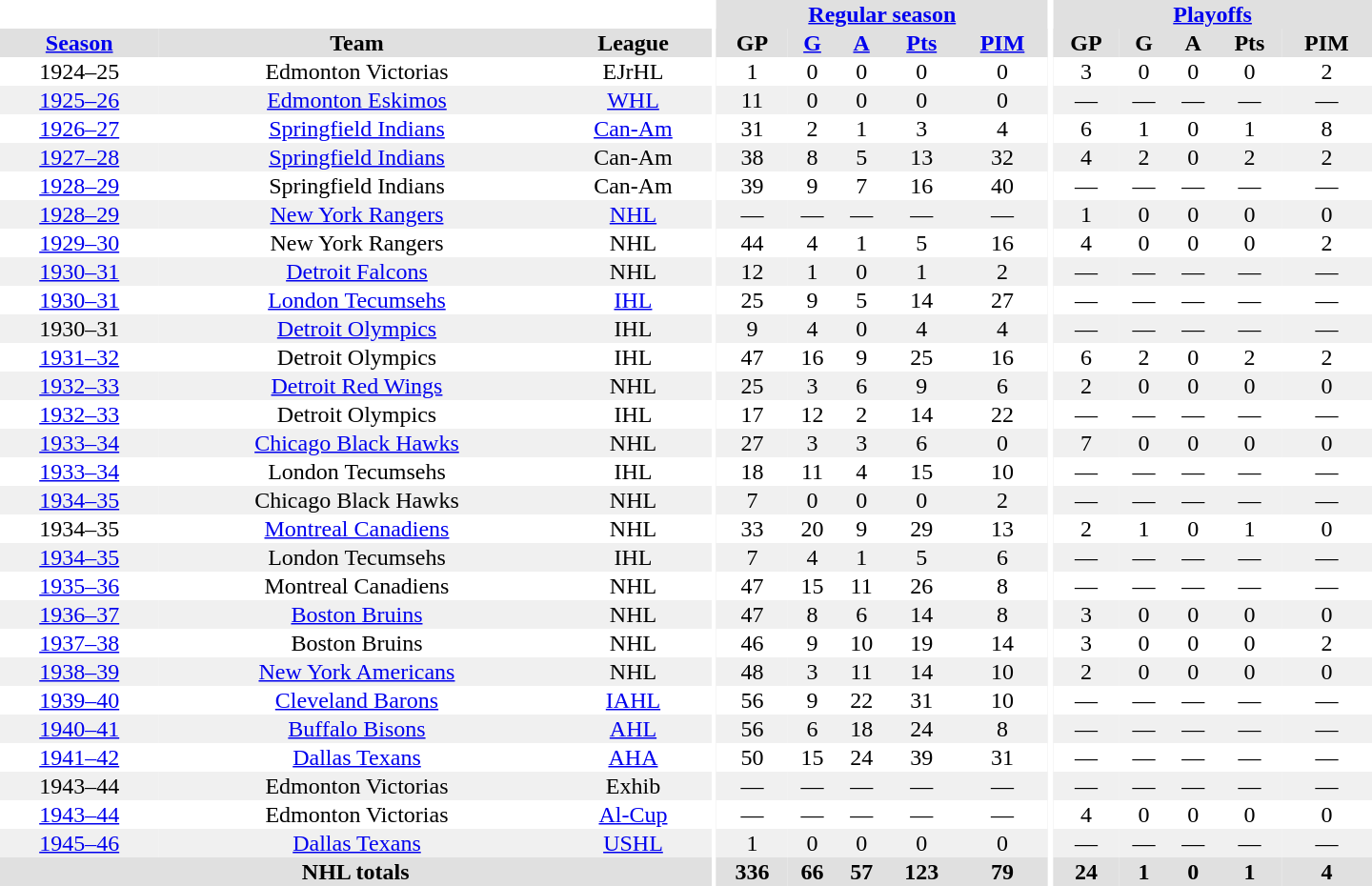<table border="0" cellpadding="1" cellspacing="0" style="text-align:center; width:60em">
<tr bgcolor="#e0e0e0">
<th colspan="3" bgcolor="#ffffff"></th>
<th rowspan="100" bgcolor="#ffffff"></th>
<th colspan="5"><a href='#'>Regular season</a></th>
<th rowspan="100" bgcolor="#ffffff"></th>
<th colspan="5"><a href='#'>Playoffs</a></th>
</tr>
<tr bgcolor="#e0e0e0">
<th><a href='#'>Season</a></th>
<th>Team</th>
<th>League</th>
<th>GP</th>
<th><a href='#'>G</a></th>
<th><a href='#'>A</a></th>
<th><a href='#'>Pts</a></th>
<th><a href='#'>PIM</a></th>
<th>GP</th>
<th>G</th>
<th>A</th>
<th>Pts</th>
<th>PIM</th>
</tr>
<tr>
<td>1924–25</td>
<td>Edmonton Victorias</td>
<td>EJrHL</td>
<td>1</td>
<td>0</td>
<td>0</td>
<td>0</td>
<td>0</td>
<td>3</td>
<td>0</td>
<td>0</td>
<td>0</td>
<td>2</td>
</tr>
<tr bgcolor="#f0f0f0">
<td><a href='#'>1925–26</a></td>
<td><a href='#'>Edmonton Eskimos</a></td>
<td><a href='#'>WHL</a></td>
<td>11</td>
<td>0</td>
<td>0</td>
<td>0</td>
<td>0</td>
<td>—</td>
<td>—</td>
<td>—</td>
<td>—</td>
<td>—</td>
</tr>
<tr>
<td><a href='#'>1926–27</a></td>
<td><a href='#'>Springfield Indians</a></td>
<td><a href='#'>Can-Am</a></td>
<td>31</td>
<td>2</td>
<td>1</td>
<td>3</td>
<td>4</td>
<td>6</td>
<td>1</td>
<td>0</td>
<td>1</td>
<td>8</td>
</tr>
<tr bgcolor="#f0f0f0">
<td><a href='#'>1927–28</a></td>
<td><a href='#'>Springfield Indians</a></td>
<td>Can-Am</td>
<td>38</td>
<td>8</td>
<td>5</td>
<td>13</td>
<td>32</td>
<td>4</td>
<td>2</td>
<td>0</td>
<td>2</td>
<td>2</td>
</tr>
<tr>
<td><a href='#'>1928–29</a></td>
<td>Springfield Indians</td>
<td>Can-Am</td>
<td>39</td>
<td>9</td>
<td>7</td>
<td>16</td>
<td>40</td>
<td>—</td>
<td>—</td>
<td>—</td>
<td>—</td>
<td>—</td>
</tr>
<tr bgcolor="#f0f0f0">
<td><a href='#'>1928–29</a></td>
<td><a href='#'>New York Rangers</a></td>
<td><a href='#'>NHL</a></td>
<td>—</td>
<td>—</td>
<td>—</td>
<td>—</td>
<td>—</td>
<td>1</td>
<td>0</td>
<td>0</td>
<td>0</td>
<td>0</td>
</tr>
<tr>
<td><a href='#'>1929–30</a></td>
<td>New York Rangers</td>
<td>NHL</td>
<td>44</td>
<td>4</td>
<td>1</td>
<td>5</td>
<td>16</td>
<td>4</td>
<td>0</td>
<td>0</td>
<td>0</td>
<td>2</td>
</tr>
<tr bgcolor="#f0f0f0">
<td><a href='#'>1930–31</a></td>
<td><a href='#'>Detroit Falcons</a></td>
<td>NHL</td>
<td>12</td>
<td>1</td>
<td>0</td>
<td>1</td>
<td>2</td>
<td>—</td>
<td>—</td>
<td>—</td>
<td>—</td>
<td>—</td>
</tr>
<tr>
<td><a href='#'>1930–31</a></td>
<td><a href='#'>London Tecumsehs</a></td>
<td><a href='#'>IHL</a></td>
<td>25</td>
<td>9</td>
<td>5</td>
<td>14</td>
<td>27</td>
<td>—</td>
<td>—</td>
<td>—</td>
<td>—</td>
<td>—</td>
</tr>
<tr bgcolor="#f0f0f0">
<td>1930–31</td>
<td><a href='#'>Detroit Olympics</a></td>
<td>IHL</td>
<td>9</td>
<td>4</td>
<td>0</td>
<td>4</td>
<td>4</td>
<td>—</td>
<td>—</td>
<td>—</td>
<td>—</td>
<td>—</td>
</tr>
<tr>
<td><a href='#'>1931–32</a></td>
<td>Detroit Olympics</td>
<td>IHL</td>
<td>47</td>
<td>16</td>
<td>9</td>
<td>25</td>
<td>16</td>
<td>6</td>
<td>2</td>
<td>0</td>
<td>2</td>
<td>2</td>
</tr>
<tr bgcolor="#f0f0f0">
<td><a href='#'>1932–33</a></td>
<td><a href='#'>Detroit Red Wings</a></td>
<td>NHL</td>
<td>25</td>
<td>3</td>
<td>6</td>
<td>9</td>
<td>6</td>
<td>2</td>
<td>0</td>
<td>0</td>
<td>0</td>
<td>0</td>
</tr>
<tr>
<td><a href='#'>1932–33</a></td>
<td>Detroit Olympics</td>
<td>IHL</td>
<td>17</td>
<td>12</td>
<td>2</td>
<td>14</td>
<td>22</td>
<td>—</td>
<td>—</td>
<td>—</td>
<td>—</td>
<td>—</td>
</tr>
<tr bgcolor="#f0f0f0">
<td><a href='#'>1933–34</a></td>
<td><a href='#'>Chicago Black Hawks</a></td>
<td>NHL</td>
<td>27</td>
<td>3</td>
<td>3</td>
<td>6</td>
<td>0</td>
<td>7</td>
<td>0</td>
<td>0</td>
<td>0</td>
<td>0</td>
</tr>
<tr>
<td><a href='#'>1933–34</a></td>
<td>London Tecumsehs</td>
<td>IHL</td>
<td>18</td>
<td>11</td>
<td>4</td>
<td>15</td>
<td>10</td>
<td>—</td>
<td>—</td>
<td>—</td>
<td>—</td>
<td>—</td>
</tr>
<tr bgcolor="#f0f0f0">
<td><a href='#'>1934–35</a></td>
<td>Chicago Black Hawks</td>
<td>NHL</td>
<td>7</td>
<td>0</td>
<td>0</td>
<td>0</td>
<td>2</td>
<td>—</td>
<td>—</td>
<td>—</td>
<td>—</td>
<td>—</td>
</tr>
<tr>
<td>1934–35</td>
<td><a href='#'>Montreal Canadiens</a></td>
<td>NHL</td>
<td>33</td>
<td>20</td>
<td>9</td>
<td>29</td>
<td>13</td>
<td>2</td>
<td>1</td>
<td>0</td>
<td>1</td>
<td>0</td>
</tr>
<tr bgcolor="#f0f0f0">
<td><a href='#'>1934–35</a></td>
<td>London Tecumsehs</td>
<td>IHL</td>
<td>7</td>
<td>4</td>
<td>1</td>
<td>5</td>
<td>6</td>
<td>—</td>
<td>—</td>
<td>—</td>
<td>—</td>
<td>—</td>
</tr>
<tr>
<td><a href='#'>1935–36</a></td>
<td>Montreal Canadiens</td>
<td>NHL</td>
<td>47</td>
<td>15</td>
<td>11</td>
<td>26</td>
<td>8</td>
<td>—</td>
<td>—</td>
<td>—</td>
<td>—</td>
<td>—</td>
</tr>
<tr bgcolor="#f0f0f0">
<td><a href='#'>1936–37</a></td>
<td><a href='#'>Boston Bruins</a></td>
<td>NHL</td>
<td>47</td>
<td>8</td>
<td>6</td>
<td>14</td>
<td>8</td>
<td>3</td>
<td>0</td>
<td>0</td>
<td>0</td>
<td>0</td>
</tr>
<tr>
<td><a href='#'>1937–38</a></td>
<td>Boston Bruins</td>
<td>NHL</td>
<td>46</td>
<td>9</td>
<td>10</td>
<td>19</td>
<td>14</td>
<td>3</td>
<td>0</td>
<td>0</td>
<td>0</td>
<td>2</td>
</tr>
<tr bgcolor="#f0f0f0">
<td><a href='#'>1938–39</a></td>
<td><a href='#'>New York Americans</a></td>
<td>NHL</td>
<td>48</td>
<td>3</td>
<td>11</td>
<td>14</td>
<td>10</td>
<td>2</td>
<td>0</td>
<td>0</td>
<td>0</td>
<td>0</td>
</tr>
<tr>
<td><a href='#'>1939–40</a></td>
<td><a href='#'>Cleveland Barons</a></td>
<td><a href='#'>IAHL</a></td>
<td>56</td>
<td>9</td>
<td>22</td>
<td>31</td>
<td>10</td>
<td>—</td>
<td>—</td>
<td>—</td>
<td>—</td>
<td>—</td>
</tr>
<tr bgcolor="#f0f0f0">
<td><a href='#'>1940–41</a></td>
<td><a href='#'>Buffalo Bisons</a></td>
<td><a href='#'>AHL</a></td>
<td>56</td>
<td>6</td>
<td>18</td>
<td>24</td>
<td>8</td>
<td>—</td>
<td>—</td>
<td>—</td>
<td>—</td>
<td>—</td>
</tr>
<tr>
<td><a href='#'>1941–42</a></td>
<td><a href='#'>Dallas Texans</a></td>
<td><a href='#'>AHA</a></td>
<td>50</td>
<td>15</td>
<td>24</td>
<td>39</td>
<td>31</td>
<td>—</td>
<td>—</td>
<td>—</td>
<td>—</td>
<td>—</td>
</tr>
<tr bgcolor="#f0f0f0">
<td>1943–44</td>
<td>Edmonton Victorias</td>
<td>Exhib</td>
<td>—</td>
<td>—</td>
<td>—</td>
<td>—</td>
<td>—</td>
<td>—</td>
<td>—</td>
<td>—</td>
<td>—</td>
<td>—</td>
</tr>
<tr>
<td><a href='#'>1943–44</a></td>
<td>Edmonton Victorias</td>
<td><a href='#'>Al-Cup</a></td>
<td>—</td>
<td>—</td>
<td>—</td>
<td>—</td>
<td>—</td>
<td>4</td>
<td>0</td>
<td>0</td>
<td>0</td>
<td>0</td>
</tr>
<tr bgcolor="#f0f0f0">
<td><a href='#'>1945–46</a></td>
<td><a href='#'>Dallas Texans</a></td>
<td><a href='#'>USHL</a></td>
<td>1</td>
<td>0</td>
<td>0</td>
<td>0</td>
<td>0</td>
<td>—</td>
<td>—</td>
<td>—</td>
<td>—</td>
<td>—</td>
</tr>
<tr bgcolor="#e0e0e0">
<th colspan="3">NHL totals</th>
<th>336</th>
<th>66</th>
<th>57</th>
<th>123</th>
<th>79</th>
<th>24</th>
<th>1</th>
<th>0</th>
<th>1</th>
<th>4</th>
</tr>
</table>
